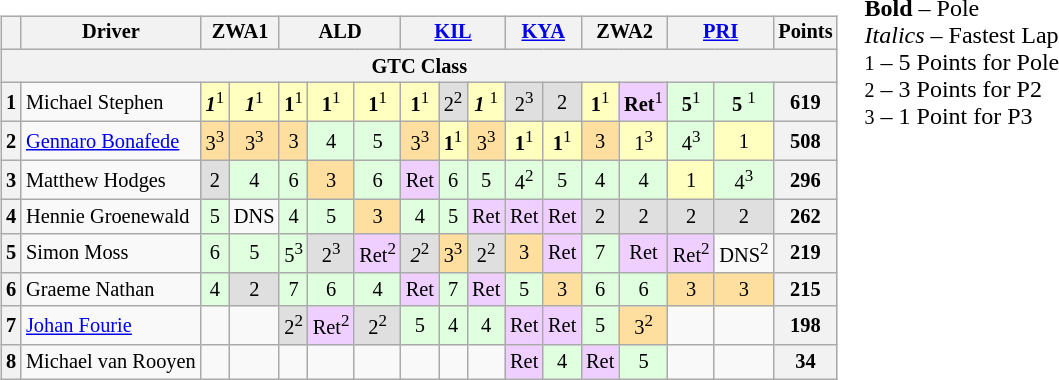<table>
<tr>
<td valign="top"><br><table class="wikitable" style="font-size:85%; text-align:center">
<tr style="background:#f9f9f9" valign="top">
<th valign="middle"></th>
<th valign="middle">Driver</th>
<th colspan=2>ZWA1<br></th>
<th colspan=3>ALD<br></th>
<th colspan=3><a href='#'>KIL</a><br></th>
<th colspan=2><a href='#'>KYA</a><br></th>
<th colspan=2>ZWA2<br></th>
<th colspan=2><a href='#'>PRI</a><br></th>
<th valign="middle">Points</th>
</tr>
<tr>
<th colspan=18>GTC Class</th>
</tr>
<tr>
<th>1</th>
<td align="left"> Michael Stephen</td>
<td style="background:#ffffbf;"><strong><em>1</em></strong><sup>1</sup></td>
<td style="background:#ffffbf;"><strong><em>1</em></strong><sup>1</sup></td>
<td style="background:#ffffbf;"><strong>1</strong><sup>1</sup></td>
<td style="background:#ffffbf;"><strong>1</strong><sup>1</sup></td>
<td style="background:#ffffbf;"><strong>1</strong><sup>1</sup></td>
<td style="background:#ffffbf;"><strong>1</strong><sup>1</sup></td>
<td style="background:#dfdfdf;">2<sup>2</sup></td>
<td style="background:#ffffbf;"><strong><em>1</em></strong> <sup>1</sup></td>
<td style="background:#dfdfdf;">2<sup>3</sup></td>
<td style="background:#dfdfdf;">2</td>
<td style="background:#ffffbf;"><strong>1</strong><sup>1</sup></td>
<td style="background:#efcfff;"><strong>Ret</strong><sup>1</sup></td>
<td style="background:#dfffdf;"><strong>5</strong><sup>1</sup></td>
<td style="background:#dfffdf;"><strong>5</strong> <sup>1</sup></td>
<th>619</th>
</tr>
<tr>
<th>2</th>
<td align="left"> <a href='#'>Gennaro Bonafede</a></td>
<td style="background:#ffdf9f;">3<sup>3</sup></td>
<td style="background:#ffdf9f;">3<sup>3</sup></td>
<td style="background:#ffdf9f;">3</td>
<td style="background:#dfffdf;">4</td>
<td style="background:#dfffdf;">5</td>
<td style="background:#ffdf9f;">3<sup>3</sup></td>
<td style="background:#ffffbf;"><strong>1</strong><sup>1</sup></td>
<td style="background:#ffdf9f;">3<sup>3</sup></td>
<td style="background:#ffffbf;"><strong>1</strong><sup>1</sup></td>
<td style="background:#ffffbf;"><strong>1</strong><sup>1</sup></td>
<td style="background:#ffdf9f;">3</td>
<td style="background:#ffffbf;">1<sup>3</sup></td>
<td style="background:#dfffdf;">4<sup>3</sup></td>
<td style="background:#ffffbf;">1</td>
<th>508</th>
</tr>
<tr>
<th>3</th>
<td align="left"> Matthew Hodges</td>
<td style="background:#dfdfdf;">2</td>
<td style="background:#dfffdf;">4</td>
<td style="background:#dfffdf;">6</td>
<td style="background:#ffdf9f;">3</td>
<td style="background:#dfffdf;">6</td>
<td style="background:#efcfff;">Ret</td>
<td style="background:#dfffdf;">6</td>
<td style="background:#dfffdf;">5</td>
<td style="background:#dfffdf;">4<sup>2</sup></td>
<td style="background:#dfffdf;">5</td>
<td style="background:#dfffdf;">4</td>
<td style="background:#dfffdf;">4</td>
<td style="background:#ffffbf;">1</td>
<td style="background:#dfffdf;">4<sup>3</sup></td>
<th>296</th>
</tr>
<tr>
<th>4</th>
<td align="left"> Hennie Groenewald</td>
<td style="background:#dfffdf;">5</td>
<td>DNS</td>
<td style="background:#dfffdf;">4</td>
<td style="background:#dfffdf;">5</td>
<td style="background:#ffdf9f;">3</td>
<td style="background:#dfffdf;">4</td>
<td style="background:#dfffdf;">5</td>
<td style="background:#efcfff;">Ret</td>
<td style="background:#efcfff;">Ret</td>
<td style="background:#efcfff;">Ret</td>
<td style="background:#dfdfdf;">2</td>
<td style="background:#dfdfdf;">2</td>
<td style="background:#dfdfdf;">2</td>
<td style="background:#dfdfdf;">2</td>
<th>262</th>
</tr>
<tr>
<th>5</th>
<td align="left"> Simon Moss</td>
<td style="background:#dfffdf;">6</td>
<td style="background:#dfffdf;">5</td>
<td style="background:#dfffdf;">5<sup>3</sup></td>
<td style="background:#dfdfdf;">2<sup>3</sup></td>
<td style="background:#efcfff;">Ret<sup>2</sup></td>
<td style="background:#dfdfdf;"><em>2</em><sup>2</sup></td>
<td style="background:#ffdf9f;">3<sup>3</sup></td>
<td style="background:#dfdfdf;">2<sup>2</sup></td>
<td style="background:#ffdf9f;">3</td>
<td style="background:#efcfff;">Ret</td>
<td style="background:#dfffdf;">7</td>
<td style="background:#efcfff;">Ret</td>
<td style="background:#efcfff;">Ret<sup>2</sup></td>
<td>DNS<sup>2</sup></td>
<th>219</th>
</tr>
<tr>
<th>6</th>
<td align="left"> Graeme Nathan</td>
<td style="background:#dfffdf;">4</td>
<td style="background:#dfdfdf;">2</td>
<td style="background:#dfffdf;">7</td>
<td style="background:#dfffdf;">6</td>
<td style="background:#dfffdf;">4</td>
<td style="background:#efcfff;">Ret</td>
<td style="background:#dfffdf;">7</td>
<td style="background:#efcfff;">Ret</td>
<td style="background:#dfffdf;">5</td>
<td style="background:#ffdf9f;">3</td>
<td style="background:#dfffdf;">6</td>
<td style="background:#dfffdf;">6</td>
<td style="background:#ffdf9f;">3</td>
<td style="background:#ffdf9f;">3</td>
<th>215</th>
</tr>
<tr>
<th>7</th>
<td align="left"> <a href='#'>Johan Fourie</a></td>
<td></td>
<td></td>
<td style="background:#dfdfdf;">2<sup>2</sup></td>
<td style="background:#efcfff;">Ret<sup>2</sup></td>
<td style="background:#dfdfdf;">2<sup>2</sup></td>
<td style="background:#dfffdf;">5</td>
<td style="background:#dfffdf;">4</td>
<td style="background:#dfffdf;">4</td>
<td style="background:#efcfff;">Ret</td>
<td style="background:#efcfff;">Ret</td>
<td style="background:#dfffdf;">5</td>
<td style="background:#ffdf9f;">3<sup>2</sup></td>
<td></td>
<td></td>
<th>198</th>
</tr>
<tr>
<th>8</th>
<td align="left"> Michael van Rooyen</td>
<td></td>
<td></td>
<td></td>
<td></td>
<td></td>
<td></td>
<td></td>
<td></td>
<td style="background:#efcfff;">Ret</td>
<td style="background:#dfffdf;">4</td>
<td style="background:#efcfff;">Ret</td>
<td style="background:#dfffdf;">5</td>
<td></td>
<td></td>
<th>34</th>
</tr>
</table>
</td>
<td valign="top"><br>
<span><strong>Bold</strong> – Pole<br>
<em>Italics</em> – Fastest Lap<br>
<small>1</small> – 5 Points for Pole<br>
<small>2</small> – 3 Points for P2<br>
<small>3</small> – 1 Point for P3<br></span></td>
</tr>
</table>
